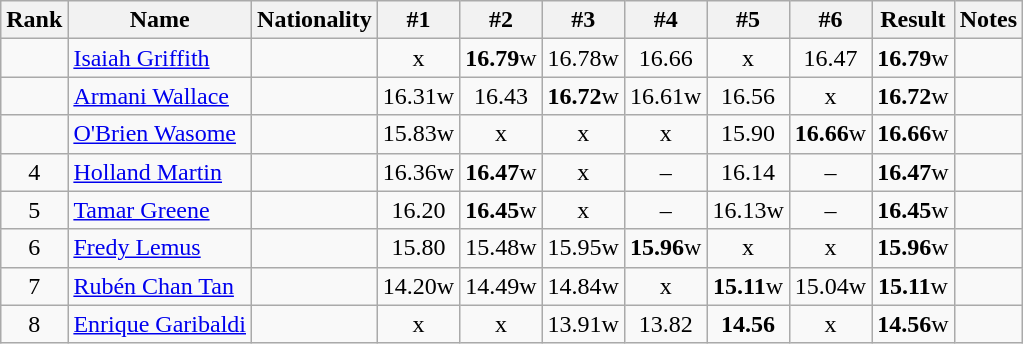<table class="wikitable sortable" style="text-align:center">
<tr>
<th>Rank</th>
<th>Name</th>
<th>Nationality</th>
<th>#1</th>
<th>#2</th>
<th>#3</th>
<th>#4</th>
<th>#5</th>
<th>#6</th>
<th>Result</th>
<th>Notes</th>
</tr>
<tr>
<td></td>
<td align=left><a href='#'>Isaiah Griffith</a></td>
<td align=left></td>
<td>x</td>
<td><strong>16.79</strong>w</td>
<td>16.78w</td>
<td>16.66</td>
<td>x</td>
<td>16.47</td>
<td><strong>16.79</strong>w</td>
<td></td>
</tr>
<tr>
<td></td>
<td align=left><a href='#'>Armani Wallace</a></td>
<td align=left></td>
<td>16.31w</td>
<td>16.43</td>
<td><strong>16.72</strong>w</td>
<td>16.61w</td>
<td>16.56</td>
<td>x</td>
<td><strong>16.72</strong>w</td>
<td></td>
</tr>
<tr>
<td></td>
<td align=left><a href='#'>O'Brien Wasome</a></td>
<td align=left></td>
<td>15.83w</td>
<td>x</td>
<td>x</td>
<td>x</td>
<td>15.90</td>
<td><strong>16.66</strong>w</td>
<td><strong>16.66</strong>w</td>
<td></td>
</tr>
<tr>
<td>4</td>
<td align=left><a href='#'>Holland Martin</a></td>
<td align=left></td>
<td>16.36w</td>
<td><strong>16.47</strong>w</td>
<td>x</td>
<td>–</td>
<td>16.14</td>
<td>–</td>
<td><strong>16.47</strong>w</td>
<td></td>
</tr>
<tr>
<td>5</td>
<td align=left><a href='#'>Tamar Greene</a></td>
<td align=left></td>
<td>16.20</td>
<td><strong>16.45</strong>w</td>
<td>x</td>
<td>–</td>
<td>16.13w</td>
<td>–</td>
<td><strong>16.45</strong>w</td>
<td></td>
</tr>
<tr>
<td>6</td>
<td align=left><a href='#'>Fredy Lemus</a></td>
<td align=left></td>
<td>15.80</td>
<td>15.48w</td>
<td>15.95w</td>
<td><strong>15.96</strong>w</td>
<td>x</td>
<td>x</td>
<td><strong>15.96</strong>w</td>
<td></td>
</tr>
<tr>
<td>7</td>
<td align=left><a href='#'>Rubén Chan Tan</a></td>
<td align=left></td>
<td>14.20w</td>
<td>14.49w</td>
<td>14.84w</td>
<td>x</td>
<td><strong>15.11</strong>w</td>
<td>15.04w</td>
<td><strong>15.11</strong>w</td>
<td></td>
</tr>
<tr>
<td>8</td>
<td align=left><a href='#'>Enrique Garibaldi</a></td>
<td align=left></td>
<td>x</td>
<td>x</td>
<td>13.91w</td>
<td>13.82</td>
<td><strong>14.56</strong></td>
<td>x</td>
<td><strong>14.56</strong>w</td>
<td></td>
</tr>
</table>
